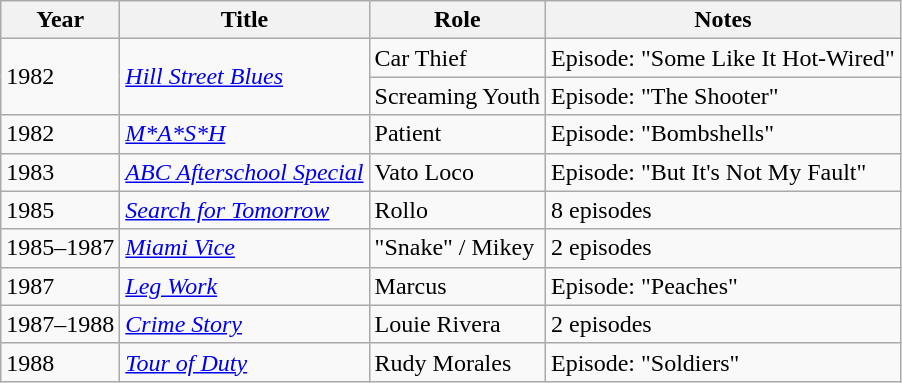<table class="wikitable sortable">
<tr>
<th>Year</th>
<th>Title</th>
<th>Role</th>
<th class="unsortable">Notes</th>
</tr>
<tr>
<td rowspan="2">1982</td>
<td rowspan="2"><em><a href='#'>Hill Street Blues</a></em></td>
<td>Car Thief</td>
<td>Episode: "Some Like It Hot-Wired"</td>
</tr>
<tr>
<td>Screaming Youth</td>
<td>Episode: "The Shooter"</td>
</tr>
<tr>
<td>1982</td>
<td><em><a href='#'>M*A*S*H</a></em></td>
<td>Patient</td>
<td>Episode: "Bombshells"</td>
</tr>
<tr>
<td>1983</td>
<td><em><a href='#'>ABC Afterschool Special</a></em></td>
<td>Vato Loco</td>
<td>Episode: "But It's Not My Fault"</td>
</tr>
<tr>
<td>1985</td>
<td><em><a href='#'>Search for Tomorrow</a></em></td>
<td>Rollo</td>
<td>8 episodes</td>
</tr>
<tr>
<td>1985–1987</td>
<td><em><a href='#'>Miami Vice</a></em></td>
<td>"Snake" / Mikey</td>
<td>2 episodes</td>
</tr>
<tr>
<td>1987</td>
<td><em><a href='#'>Leg Work</a></em></td>
<td>Marcus</td>
<td>Episode: "Peaches"</td>
</tr>
<tr>
<td>1987–1988</td>
<td><em><a href='#'>Crime Story</a></em></td>
<td>Louie Rivera</td>
<td>2 episodes</td>
</tr>
<tr>
<td>1988</td>
<td><em><a href='#'>Tour of Duty</a></em></td>
<td>Rudy Morales</td>
<td>Episode: "Soldiers"</td>
</tr>
</table>
